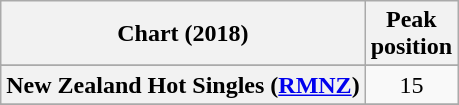<table class="wikitable sortable plainrowheaders" style="text-align:center">
<tr>
<th scope="col">Chart (2018)</th>
<th scope="col">Peak<br>position</th>
</tr>
<tr>
</tr>
<tr>
<th scope="row">New Zealand Hot Singles (<a href='#'>RMNZ</a>)</th>
<td>15</td>
</tr>
<tr>
</tr>
</table>
